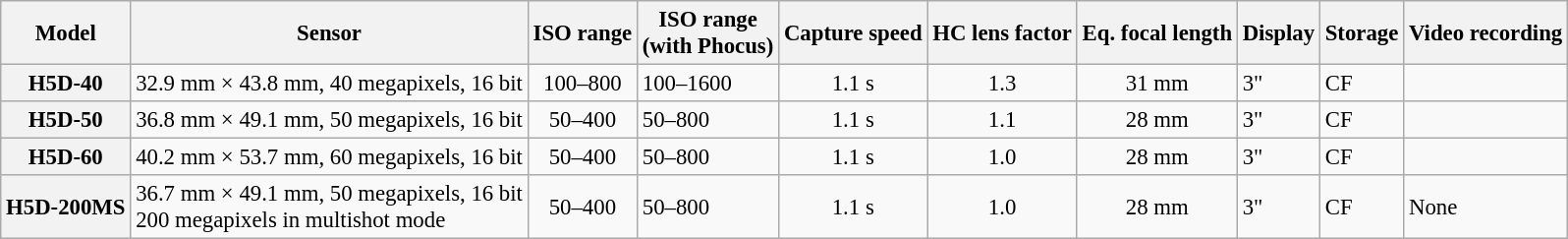<table class="wikitable" style="font-size:95%;">
<tr>
<th>Model</th>
<th>Sensor</th>
<th>ISO range</th>
<th>ISO range<br>(with Phocus)</th>
<th>Capture speed</th>
<th>HC lens factor</th>
<th>Eq. focal length</th>
<th>Display</th>
<th>Storage</th>
<th>Video recording</th>
</tr>
<tr>
<th>H5D-40</th>
<td>32.9 mm × 43.8 mm, 40 megapixels, 16 bit</td>
<td align=center>100–800</td>
<td>100–1600</td>
<td align=center>1.1 s</td>
<td align=center>1.3</td>
<td align=center>31 mm</td>
<td>3"</td>
<td>CF</td>
<td></td>
</tr>
<tr>
<th>H5D-50</th>
<td>36.8 mm × 49.1 mm, 50 megapixels, 16 bit</td>
<td align=center>50–400</td>
<td>50–800</td>
<td align=center>1.1 s</td>
<td align=center>1.1</td>
<td align=center>28 mm</td>
<td>3"</td>
<td>CF</td>
<td></td>
</tr>
<tr>
<th>H5D-60</th>
<td>40.2 mm × 53.7 mm, 60 megapixels, 16 bit</td>
<td align=center>50–400</td>
<td>50–800</td>
<td align=center>1.1 s</td>
<td align=center>1.0</td>
<td align=center>28 mm</td>
<td>3"</td>
<td>CF</td>
<td></td>
</tr>
<tr>
<th>H5D-200MS</th>
<td>36.7 mm × 49.1 mm, 50 megapixels, 16 bit<br>200 megapixels in multishot mode</td>
<td align=center>50–400</td>
<td>50–800</td>
<td align=center>1.1 s</td>
<td align=center>1.0</td>
<td align=center>28 mm</td>
<td>3"</td>
<td>CF</td>
<td>None</td>
</tr>
</table>
